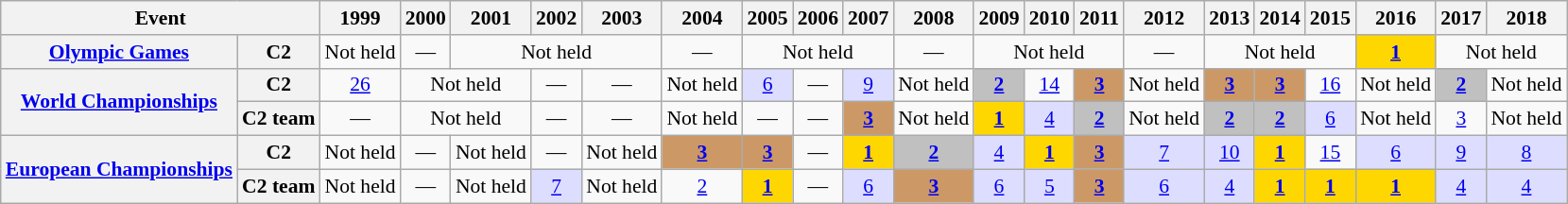<table class="wikitable plainrowheaders" style=font-size:90%>
<tr>
<th scope="col" colspan=2>Event</th>
<th scope="col">1999</th>
<th scope="col">2000</th>
<th scope="col">2001</th>
<th scope="col">2002</th>
<th scope="col">2003</th>
<th scope="col">2004</th>
<th scope="col">2005</th>
<th scope="col">2006</th>
<th scope="col">2007</th>
<th scope="col">2008</th>
<th scope="col">2009</th>
<th scope="col">2010</th>
<th scope="col">2011</th>
<th scope="col">2012</th>
<th scope="col">2013</th>
<th scope="col">2014</th>
<th scope="col">2015</th>
<th scope="col">2016</th>
<th scope="col">2017</th>
<th scope="col">2018</th>
</tr>
<tr style="text-align:center;">
<th scope="row"><a href='#'>Olympic Games</a></th>
<th scope="row">C2</th>
<td>Not held</td>
<td>—</td>
<td colspan=3>Not held</td>
<td>—</td>
<td colspan=3>Not held</td>
<td>—</td>
<td colspan=3>Not held</td>
<td>—</td>
<td colspan=3>Not held</td>
<td style="background:gold;"><a href='#'><strong>1</strong></a></td>
<td colspan=2>Not held</td>
</tr>
<tr style="text-align:center;">
<th scope="row" rowspan=2><a href='#'>World Championships</a></th>
<th scope="row">C2</th>
<td><a href='#'>26</a></td>
<td colspan=2>Not held</td>
<td>—</td>
<td>—</td>
<td>Not held</td>
<td style="background:#ddf;"><a href='#'>6</a></td>
<td>—</td>
<td style="background:#ddf;"><a href='#'>9</a></td>
<td>Not held</td>
<td style="background:silver;"><a href='#'><strong>2</strong></a></td>
<td><a href='#'>14</a></td>
<td style="background:#cc9966;"><a href='#'><strong>3</strong></a></td>
<td>Not held</td>
<td style="background:#cc9966;"><a href='#'><strong>3</strong></a></td>
<td style="background:#cc9966;"><a href='#'><strong>3</strong></a></td>
<td><a href='#'>16</a></td>
<td>Not held</td>
<td style="background:silver;"><a href='#'><strong>2</strong></a></td>
<td>Not held</td>
</tr>
<tr style="text-align:center;">
<th scope="row">C2 team</th>
<td>—</td>
<td colspan=2>Not held</td>
<td>—</td>
<td>—</td>
<td>Not held</td>
<td>—</td>
<td>—</td>
<td style="background:#cc9966;"><a href='#'><strong>3</strong></a></td>
<td>Not held</td>
<td style="background:gold;"><a href='#'><strong>1</strong></a></td>
<td style="background:#ddf;"><a href='#'>4</a></td>
<td style="background:silver;"><a href='#'><strong>2</strong></a></td>
<td>Not held</td>
<td style="background:silver;"><a href='#'><strong>2</strong></a></td>
<td style="background:silver;"><a href='#'><strong>2</strong></a></td>
<td style="background:#ddf;"><a href='#'>6</a></td>
<td>Not held</td>
<td><a href='#'>3</a></td>
<td>Not held</td>
</tr>
<tr style="text-align:center;">
<th scope="row" rowspan=2><a href='#'>European Championships</a></th>
<th scope="row">C2</th>
<td>Not held</td>
<td>—</td>
<td>Not held</td>
<td>—</td>
<td>Not held</td>
<td style="background:#cc9966;"><a href='#'><strong>3</strong></a></td>
<td style="background:#cc9966;"><a href='#'><strong>3</strong></a></td>
<td>—</td>
<td style="background:gold;"><a href='#'><strong>1</strong></a></td>
<td style="background:silver;"><a href='#'><strong>2</strong></a></td>
<td style="background:#ddf;"><a href='#'>4</a></td>
<td style="background:gold;"><a href='#'><strong>1</strong></a></td>
<td style="background:#cc9966;"><a href='#'><strong>3</strong></a></td>
<td style="background:#ddf;"><a href='#'>7</a></td>
<td style="background:#ddf;"><a href='#'>10</a></td>
<td style="background:gold;"><a href='#'><strong>1</strong></a></td>
<td><a href='#'>15</a></td>
<td style="background:#ddf;"><a href='#'>6</a></td>
<td style="background:#ddf;"><a href='#'>9</a></td>
<td style="background:#ddf;"><a href='#'>8</a></td>
</tr>
<tr style="text-align:center;">
<th scope="row">C2 team</th>
<td>Not held</td>
<td>—</td>
<td>Not held</td>
<td style="background:#ddf;"><a href='#'>7</a></td>
<td>Not held</td>
<td><a href='#'>2</a></td>
<td style="background:gold;"><a href='#'><strong>1</strong></a></td>
<td>—</td>
<td style="background:#ddf;"><a href='#'>6</a></td>
<td style="background:#cc9966;"><a href='#'><strong>3</strong></a></td>
<td style="background:#ddf;"><a href='#'>6</a></td>
<td style="background:#ddf;"><a href='#'>5</a></td>
<td style="background:#cc9966;"><a href='#'><strong>3</strong></a></td>
<td style="background:#ddf;"><a href='#'>6</a></td>
<td style="background:#ddf;"><a href='#'>4</a></td>
<td style="background:gold;"><a href='#'><strong>1</strong></a></td>
<td style="background:gold;"><a href='#'><strong>1</strong></a></td>
<td style="background:gold;"><a href='#'><strong>1</strong></a></td>
<td style="background:#ddf;"><a href='#'>4</a></td>
<td style="background:#ddf;"><a href='#'>4</a></td>
</tr>
</table>
